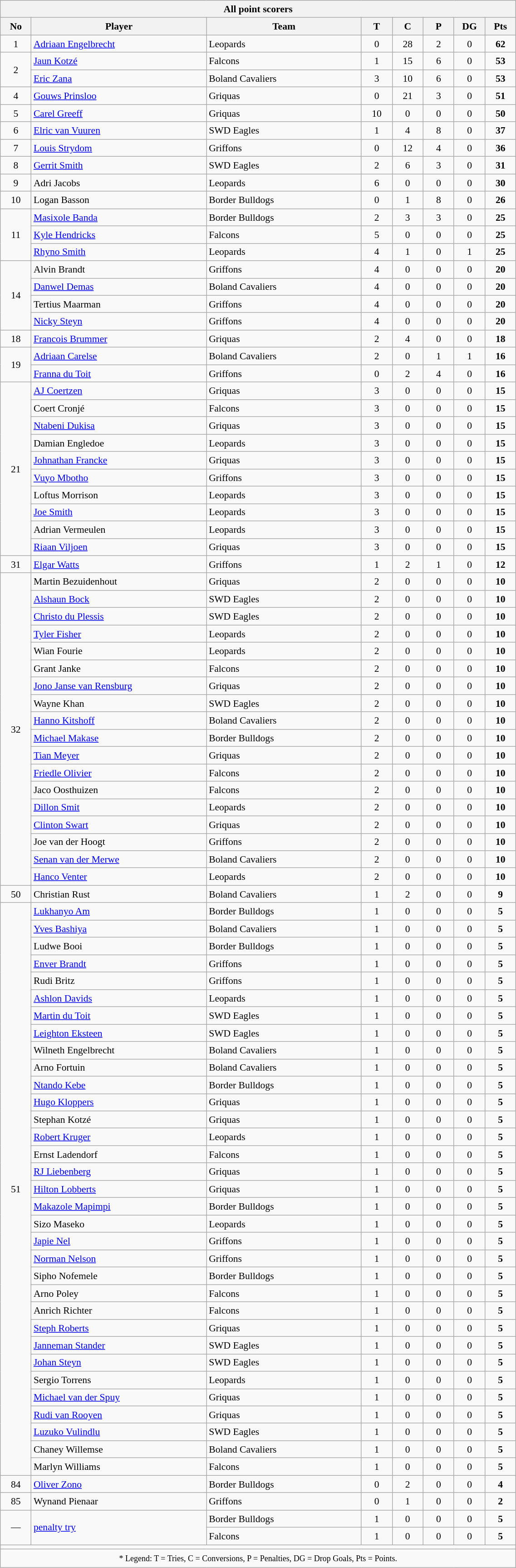<table class="wikitable sortable collapsible collapsed" style="text-align:center; line-height:130%; font-size:90%; width:60%;">
<tr>
<th colspan=8>All point scorers</th>
</tr>
<tr>
<th style="width:6%;">No</th>
<th style="width:34%;">Player</th>
<th style="width:30%;">Team</th>
<th style="width:6%;">T</th>
<th style="width:6%;">C</th>
<th style="width:6%;">P</th>
<th style="width:6%;">DG</th>
<th style="width:6%;">Pts<br></th>
</tr>
<tr>
<td>1</td>
<td align=left><a href='#'>Adriaan Engelbrecht</a></td>
<td align=left>Leopards</td>
<td>0</td>
<td>28</td>
<td>2</td>
<td>0</td>
<td><strong>62</strong></td>
</tr>
<tr>
<td rowspan=2>2</td>
<td align=left><a href='#'>Jaun Kotzé</a></td>
<td align=left>Falcons</td>
<td>1</td>
<td>15</td>
<td>6</td>
<td>0</td>
<td><strong>53</strong></td>
</tr>
<tr>
<td align=left><a href='#'>Eric Zana</a></td>
<td align=left>Boland Cavaliers</td>
<td>3</td>
<td>10</td>
<td>6</td>
<td>0</td>
<td><strong>53</strong></td>
</tr>
<tr>
<td>4</td>
<td align=left><a href='#'>Gouws Prinsloo</a></td>
<td align=left>Griquas</td>
<td>0</td>
<td>21</td>
<td>3</td>
<td>0</td>
<td><strong>51</strong></td>
</tr>
<tr>
<td>5</td>
<td align=left><a href='#'>Carel Greeff</a></td>
<td align=left>Griquas</td>
<td>10</td>
<td>0</td>
<td>0</td>
<td>0</td>
<td><strong>50</strong></td>
</tr>
<tr>
<td>6</td>
<td align=left><a href='#'>Elric van Vuuren</a></td>
<td align=left>SWD Eagles</td>
<td>1</td>
<td>4</td>
<td>8</td>
<td>0</td>
<td><strong>37</strong></td>
</tr>
<tr>
<td>7</td>
<td align=left><a href='#'>Louis Strydom</a></td>
<td align=left>Griffons</td>
<td>0</td>
<td>12</td>
<td>4</td>
<td>0</td>
<td><strong>36</strong></td>
</tr>
<tr>
<td>8</td>
<td align=left><a href='#'>Gerrit Smith</a></td>
<td align=left>SWD Eagles</td>
<td>2</td>
<td>6</td>
<td>3</td>
<td>0</td>
<td><strong>31</strong></td>
</tr>
<tr>
<td>9</td>
<td align=left>Adri Jacobs</td>
<td align=left>Leopards</td>
<td>6</td>
<td>0</td>
<td>0</td>
<td>0</td>
<td><strong>30</strong></td>
</tr>
<tr>
<td>10</td>
<td align=left>Logan Basson</td>
<td align=left>Border Bulldogs</td>
<td>0</td>
<td>1</td>
<td>8</td>
<td>0</td>
<td><strong>26</strong></td>
</tr>
<tr>
<td rowspan=3>11</td>
<td align=left><a href='#'>Masixole Banda</a></td>
<td align=left>Border Bulldogs</td>
<td>2</td>
<td>3</td>
<td>3</td>
<td>0</td>
<td><strong>25</strong></td>
</tr>
<tr>
<td align=left><a href='#'>Kyle Hendricks</a></td>
<td align=left>Falcons</td>
<td>5</td>
<td>0</td>
<td>0</td>
<td>0</td>
<td><strong>25</strong></td>
</tr>
<tr>
<td align=left><a href='#'>Rhyno Smith</a></td>
<td align=left>Leopards</td>
<td>4</td>
<td>1</td>
<td>0</td>
<td>1</td>
<td><strong>25</strong></td>
</tr>
<tr>
<td rowspan=4>14</td>
<td align=left>Alvin Brandt</td>
<td align=left>Griffons</td>
<td>4</td>
<td>0</td>
<td>0</td>
<td>0</td>
<td><strong>20</strong></td>
</tr>
<tr>
<td align=left><a href='#'>Danwel Demas</a></td>
<td align=left>Boland Cavaliers</td>
<td>4</td>
<td>0</td>
<td>0</td>
<td>0</td>
<td><strong>20</strong></td>
</tr>
<tr>
<td align=left>Tertius Maarman</td>
<td align=left>Griffons</td>
<td>4</td>
<td>0</td>
<td>0</td>
<td>0</td>
<td><strong>20</strong></td>
</tr>
<tr>
<td align=left><a href='#'>Nicky Steyn</a></td>
<td align=left>Griffons</td>
<td>4</td>
<td>0</td>
<td>0</td>
<td>0</td>
<td><strong>20</strong></td>
</tr>
<tr>
<td>18</td>
<td align=left><a href='#'>Francois Brummer</a></td>
<td align=left>Griquas</td>
<td>2</td>
<td>4</td>
<td>0</td>
<td>0</td>
<td><strong>18</strong></td>
</tr>
<tr>
<td rowspan=2>19</td>
<td align=left><a href='#'>Adriaan Carelse</a></td>
<td align=left>Boland Cavaliers</td>
<td>2</td>
<td>0</td>
<td>1</td>
<td>1</td>
<td><strong>16</strong></td>
</tr>
<tr>
<td align=left><a href='#'>Franna du Toit</a></td>
<td align=left>Griffons</td>
<td>0</td>
<td>2</td>
<td>4</td>
<td>0</td>
<td><strong>16</strong></td>
</tr>
<tr>
<td rowspan=10>21</td>
<td align=left><a href='#'>AJ Coertzen</a></td>
<td align=left>Griquas</td>
<td>3</td>
<td>0</td>
<td>0</td>
<td>0</td>
<td><strong>15</strong></td>
</tr>
<tr>
<td align=left>Coert Cronjé</td>
<td align=left>Falcons</td>
<td>3</td>
<td>0</td>
<td>0</td>
<td>0</td>
<td><strong>15</strong></td>
</tr>
<tr>
<td align=left><a href='#'>Ntabeni Dukisa</a></td>
<td align=left>Griquas</td>
<td>3</td>
<td>0</td>
<td>0</td>
<td>0</td>
<td><strong>15</strong></td>
</tr>
<tr>
<td align=left>Damian Engledoe</td>
<td align=left>Leopards</td>
<td>3</td>
<td>0</td>
<td>0</td>
<td>0</td>
<td><strong>15</strong></td>
</tr>
<tr>
<td align=left><a href='#'>Johnathan Francke</a></td>
<td align=left>Griquas</td>
<td>3</td>
<td>0</td>
<td>0</td>
<td>0</td>
<td><strong>15</strong></td>
</tr>
<tr>
<td align=left><a href='#'>Vuyo Mbotho</a></td>
<td align=left>Griffons</td>
<td>3</td>
<td>0</td>
<td>0</td>
<td>0</td>
<td><strong>15</strong></td>
</tr>
<tr>
<td align=left>Loftus Morrison</td>
<td align=left>Leopards</td>
<td>3</td>
<td>0</td>
<td>0</td>
<td>0</td>
<td><strong>15</strong></td>
</tr>
<tr>
<td align=left><a href='#'>Joe Smith</a></td>
<td align=left>Leopards</td>
<td>3</td>
<td>0</td>
<td>0</td>
<td>0</td>
<td><strong>15</strong></td>
</tr>
<tr>
<td align=left>Adrian Vermeulen</td>
<td align=left>Leopards</td>
<td>3</td>
<td>0</td>
<td>0</td>
<td>0</td>
<td><strong>15</strong></td>
</tr>
<tr>
<td align=left><a href='#'>Riaan Viljoen</a></td>
<td align=left>Griquas</td>
<td>3</td>
<td>0</td>
<td>0</td>
<td>0</td>
<td><strong>15</strong></td>
</tr>
<tr>
<td>31</td>
<td align=left><a href='#'>Elgar Watts</a></td>
<td align=left>Griffons</td>
<td>1</td>
<td>2</td>
<td>1</td>
<td>0</td>
<td><strong>12</strong></td>
</tr>
<tr>
<td rowspan=18>32</td>
<td align=left>Martin Bezuidenhout</td>
<td align=left>Griquas</td>
<td>2</td>
<td>0</td>
<td>0</td>
<td>0</td>
<td><strong>10</strong></td>
</tr>
<tr>
<td align=left><a href='#'>Alshaun Bock</a></td>
<td align=left>SWD Eagles</td>
<td>2</td>
<td>0</td>
<td>0</td>
<td>0</td>
<td><strong>10</strong></td>
</tr>
<tr>
<td align=left><a href='#'>Christo du Plessis</a></td>
<td align=left>SWD Eagles</td>
<td>2</td>
<td>0</td>
<td>0</td>
<td>0</td>
<td><strong>10</strong></td>
</tr>
<tr>
<td align=left><a href='#'>Tyler Fisher</a></td>
<td align=left>Leopards</td>
<td>2</td>
<td>0</td>
<td>0</td>
<td>0</td>
<td><strong>10</strong></td>
</tr>
<tr>
<td align=left>Wian Fourie</td>
<td align=left>Leopards</td>
<td>2</td>
<td>0</td>
<td>0</td>
<td>0</td>
<td><strong>10</strong></td>
</tr>
<tr>
<td align=left>Grant Janke</td>
<td align=left>Falcons</td>
<td>2</td>
<td>0</td>
<td>0</td>
<td>0</td>
<td><strong>10</strong></td>
</tr>
<tr>
<td align=left><a href='#'>Jono Janse van Rensburg</a></td>
<td align=left>Griquas</td>
<td>2</td>
<td>0</td>
<td>0</td>
<td>0</td>
<td><strong>10</strong></td>
</tr>
<tr>
<td align=left>Wayne Khan</td>
<td align=left>SWD Eagles</td>
<td>2</td>
<td>0</td>
<td>0</td>
<td>0</td>
<td><strong>10</strong></td>
</tr>
<tr>
<td align=left><a href='#'>Hanno Kitshoff</a></td>
<td align=left>Boland Cavaliers</td>
<td>2</td>
<td>0</td>
<td>0</td>
<td>0</td>
<td><strong>10</strong></td>
</tr>
<tr>
<td align=left><a href='#'>Michael Makase</a></td>
<td align=left>Border Bulldogs</td>
<td>2</td>
<td>0</td>
<td>0</td>
<td>0</td>
<td><strong>10</strong></td>
</tr>
<tr>
<td align=left><a href='#'>Tian Meyer</a></td>
<td align=left>Griquas</td>
<td>2</td>
<td>0</td>
<td>0</td>
<td>0</td>
<td><strong>10</strong></td>
</tr>
<tr>
<td align=left><a href='#'>Friedle Olivier</a></td>
<td align=left>Falcons</td>
<td>2</td>
<td>0</td>
<td>0</td>
<td>0</td>
<td><strong>10</strong></td>
</tr>
<tr>
<td align=left>Jaco Oosthuizen</td>
<td align=left>Falcons</td>
<td>2</td>
<td>0</td>
<td>0</td>
<td>0</td>
<td><strong>10</strong></td>
</tr>
<tr>
<td align=left><a href='#'>Dillon Smit</a></td>
<td align=left>Leopards</td>
<td>2</td>
<td>0</td>
<td>0</td>
<td>0</td>
<td><strong>10</strong></td>
</tr>
<tr>
<td align=left><a href='#'>Clinton Swart</a></td>
<td align=left>Griquas</td>
<td>2</td>
<td>0</td>
<td>0</td>
<td>0</td>
<td><strong>10</strong></td>
</tr>
<tr>
<td align=left>Joe van der Hoogt</td>
<td align=left>Griffons</td>
<td>2</td>
<td>0</td>
<td>0</td>
<td>0</td>
<td><strong>10</strong></td>
</tr>
<tr>
<td align=left><a href='#'>Senan van der Merwe</a></td>
<td align=left>Boland Cavaliers</td>
<td>2</td>
<td>0</td>
<td>0</td>
<td>0</td>
<td><strong>10</strong></td>
</tr>
<tr>
<td align=left><a href='#'>Hanco Venter</a></td>
<td align=left>Leopards</td>
<td>2</td>
<td>0</td>
<td>0</td>
<td>0</td>
<td><strong>10</strong></td>
</tr>
<tr>
<td>50</td>
<td align=left>Christian Rust</td>
<td align=left>Boland Cavaliers</td>
<td>1</td>
<td>2</td>
<td>0</td>
<td>0</td>
<td><strong>9</strong></td>
</tr>
<tr>
<td rowspan=33>51</td>
<td align=left><a href='#'>Lukhanyo Am</a></td>
<td align=left>Border Bulldogs</td>
<td>1</td>
<td>0</td>
<td>0</td>
<td>0</td>
<td><strong>5</strong></td>
</tr>
<tr>
<td align=left><a href='#'>Yves Bashiya</a></td>
<td align=left>Boland Cavaliers</td>
<td>1</td>
<td>0</td>
<td>0</td>
<td>0</td>
<td><strong>5</strong></td>
</tr>
<tr>
<td align=left>Ludwe Booi</td>
<td align=left>Border Bulldogs</td>
<td>1</td>
<td>0</td>
<td>0</td>
<td>0</td>
<td><strong>5</strong></td>
</tr>
<tr>
<td align=left><a href='#'>Enver Brandt</a></td>
<td align=left>Griffons</td>
<td>1</td>
<td>0</td>
<td>0</td>
<td>0</td>
<td><strong>5</strong></td>
</tr>
<tr>
<td align=left>Rudi Britz</td>
<td align=left>Griffons</td>
<td>1</td>
<td>0</td>
<td>0</td>
<td>0</td>
<td><strong>5</strong></td>
</tr>
<tr>
<td align=left><a href='#'>Ashlon Davids</a></td>
<td align=left>Leopards</td>
<td>1</td>
<td>0</td>
<td>0</td>
<td>0</td>
<td><strong>5</strong></td>
</tr>
<tr>
<td align=left><a href='#'>Martin du Toit</a></td>
<td align=left>SWD Eagles</td>
<td>1</td>
<td>0</td>
<td>0</td>
<td>0</td>
<td><strong>5</strong></td>
</tr>
<tr>
<td align=left><a href='#'>Leighton Eksteen</a></td>
<td align=left>SWD Eagles</td>
<td>1</td>
<td>0</td>
<td>0</td>
<td>0</td>
<td><strong>5</strong></td>
</tr>
<tr>
<td align=left>Wilneth Engelbrecht</td>
<td align=left>Boland Cavaliers</td>
<td>1</td>
<td>0</td>
<td>0</td>
<td>0</td>
<td><strong>5</strong></td>
</tr>
<tr>
<td align=left>Arno Fortuin</td>
<td align=left>Boland Cavaliers</td>
<td>1</td>
<td>0</td>
<td>0</td>
<td>0</td>
<td><strong>5</strong></td>
</tr>
<tr>
<td align=left><a href='#'>Ntando Kebe</a></td>
<td align=left>Border Bulldogs</td>
<td>1</td>
<td>0</td>
<td>0</td>
<td>0</td>
<td><strong>5</strong></td>
</tr>
<tr>
<td align=left><a href='#'>Hugo Kloppers</a></td>
<td align=left>Griquas</td>
<td>1</td>
<td>0</td>
<td>0</td>
<td>0</td>
<td><strong>5</strong></td>
</tr>
<tr>
<td align=left>Stephan Kotzé</td>
<td align=left>Griquas</td>
<td>1</td>
<td>0</td>
<td>0</td>
<td>0</td>
<td><strong>5</strong></td>
</tr>
<tr>
<td align=left><a href='#'>Robert Kruger</a></td>
<td align=left>Leopards</td>
<td>1</td>
<td>0</td>
<td>0</td>
<td>0</td>
<td><strong>5</strong></td>
</tr>
<tr>
<td align=left>Ernst Ladendorf</td>
<td align=left>Falcons</td>
<td>1</td>
<td>0</td>
<td>0</td>
<td>0</td>
<td><strong>5</strong></td>
</tr>
<tr>
<td align=left><a href='#'>RJ Liebenberg</a></td>
<td align=left>Griquas</td>
<td>1</td>
<td>0</td>
<td>0</td>
<td>0</td>
<td><strong>5</strong></td>
</tr>
<tr>
<td align=left><a href='#'>Hilton Lobberts</a></td>
<td align=left>Griquas</td>
<td>1</td>
<td>0</td>
<td>0</td>
<td>0</td>
<td><strong>5</strong></td>
</tr>
<tr>
<td align=left><a href='#'>Makazole Mapimpi</a></td>
<td align=left>Border Bulldogs</td>
<td>1</td>
<td>0</td>
<td>0</td>
<td>0</td>
<td><strong>5</strong></td>
</tr>
<tr>
<td align=left>Sizo Maseko</td>
<td align=left>Leopards</td>
<td>1</td>
<td>0</td>
<td>0</td>
<td>0</td>
<td><strong>5</strong></td>
</tr>
<tr>
<td align=left><a href='#'>Japie Nel</a></td>
<td align=left>Griffons</td>
<td>1</td>
<td>0</td>
<td>0</td>
<td>0</td>
<td><strong>5</strong></td>
</tr>
<tr>
<td align=left><a href='#'>Norman Nelson</a></td>
<td align=left>Griffons</td>
<td>1</td>
<td>0</td>
<td>0</td>
<td>0</td>
<td><strong>5</strong></td>
</tr>
<tr>
<td align=left>Sipho Nofemele</td>
<td align=left>Border Bulldogs</td>
<td>1</td>
<td>0</td>
<td>0</td>
<td>0</td>
<td><strong>5</strong></td>
</tr>
<tr>
<td align=left>Arno Poley</td>
<td align=left>Falcons</td>
<td>1</td>
<td>0</td>
<td>0</td>
<td>0</td>
<td><strong>5</strong></td>
</tr>
<tr>
<td align=left>Anrich Richter</td>
<td align=left>Falcons</td>
<td>1</td>
<td>0</td>
<td>0</td>
<td>0</td>
<td><strong>5</strong></td>
</tr>
<tr>
<td align=left><a href='#'>Steph Roberts</a></td>
<td align=left>Griquas</td>
<td>1</td>
<td>0</td>
<td>0</td>
<td>0</td>
<td><strong>5</strong></td>
</tr>
<tr>
<td align=left><a href='#'>Janneman Stander</a></td>
<td align=left>SWD Eagles</td>
<td>1</td>
<td>0</td>
<td>0</td>
<td>0</td>
<td><strong>5</strong></td>
</tr>
<tr>
<td align=left><a href='#'>Johan Steyn</a></td>
<td align=left>SWD Eagles</td>
<td>1</td>
<td>0</td>
<td>0</td>
<td>0</td>
<td><strong>5</strong></td>
</tr>
<tr>
<td align=left>Sergio Torrens</td>
<td align=left>Leopards</td>
<td>1</td>
<td>0</td>
<td>0</td>
<td>0</td>
<td><strong>5</strong></td>
</tr>
<tr>
<td align=left><a href='#'>Michael van der Spuy</a></td>
<td align=left>Griquas</td>
<td>1</td>
<td>0</td>
<td>0</td>
<td>0</td>
<td><strong>5</strong></td>
</tr>
<tr>
<td align=left><a href='#'>Rudi van Rooyen</a></td>
<td align=left>Griquas</td>
<td>1</td>
<td>0</td>
<td>0</td>
<td>0</td>
<td><strong>5</strong></td>
</tr>
<tr>
<td align=left><a href='#'>Luzuko Vulindlu</a></td>
<td align=left>SWD Eagles</td>
<td>1</td>
<td>0</td>
<td>0</td>
<td>0</td>
<td><strong>5</strong></td>
</tr>
<tr>
<td align=left>Chaney Willemse</td>
<td align=left>Boland Cavaliers</td>
<td>1</td>
<td>0</td>
<td>0</td>
<td>0</td>
<td><strong>5</strong></td>
</tr>
<tr>
<td align=left>Marlyn Williams</td>
<td align=left>Falcons</td>
<td>1</td>
<td>0</td>
<td>0</td>
<td>0</td>
<td><strong>5</strong></td>
</tr>
<tr>
<td>84</td>
<td align=left><a href='#'>Oliver Zono</a></td>
<td align=left>Border Bulldogs</td>
<td>0</td>
<td>2</td>
<td>0</td>
<td>0</td>
<td><strong>4</strong></td>
</tr>
<tr>
<td>85</td>
<td align=left>Wynand Pienaar</td>
<td align=left>Griffons</td>
<td>0</td>
<td>1</td>
<td>0</td>
<td>0</td>
<td><strong>2</strong></td>
</tr>
<tr>
<td rowspan=2>—</td>
<td align=left rowspan=2><a href='#'>penalty try</a></td>
<td align=left>Border Bulldogs</td>
<td>1</td>
<td>0</td>
<td>0</td>
<td>0</td>
<td><strong>5</strong></td>
</tr>
<tr>
<td align=left>Falcons</td>
<td>1</td>
<td>0</td>
<td>0</td>
<td>0</td>
<td><strong>5</strong></td>
</tr>
<tr>
<td colspan="8"></td>
</tr>
<tr>
<td colspan="8"><small>* Legend: T = Tries, C = Conversions, P = Penalties, DG = Drop Goals, Pts = Points.</small></td>
</tr>
</table>
